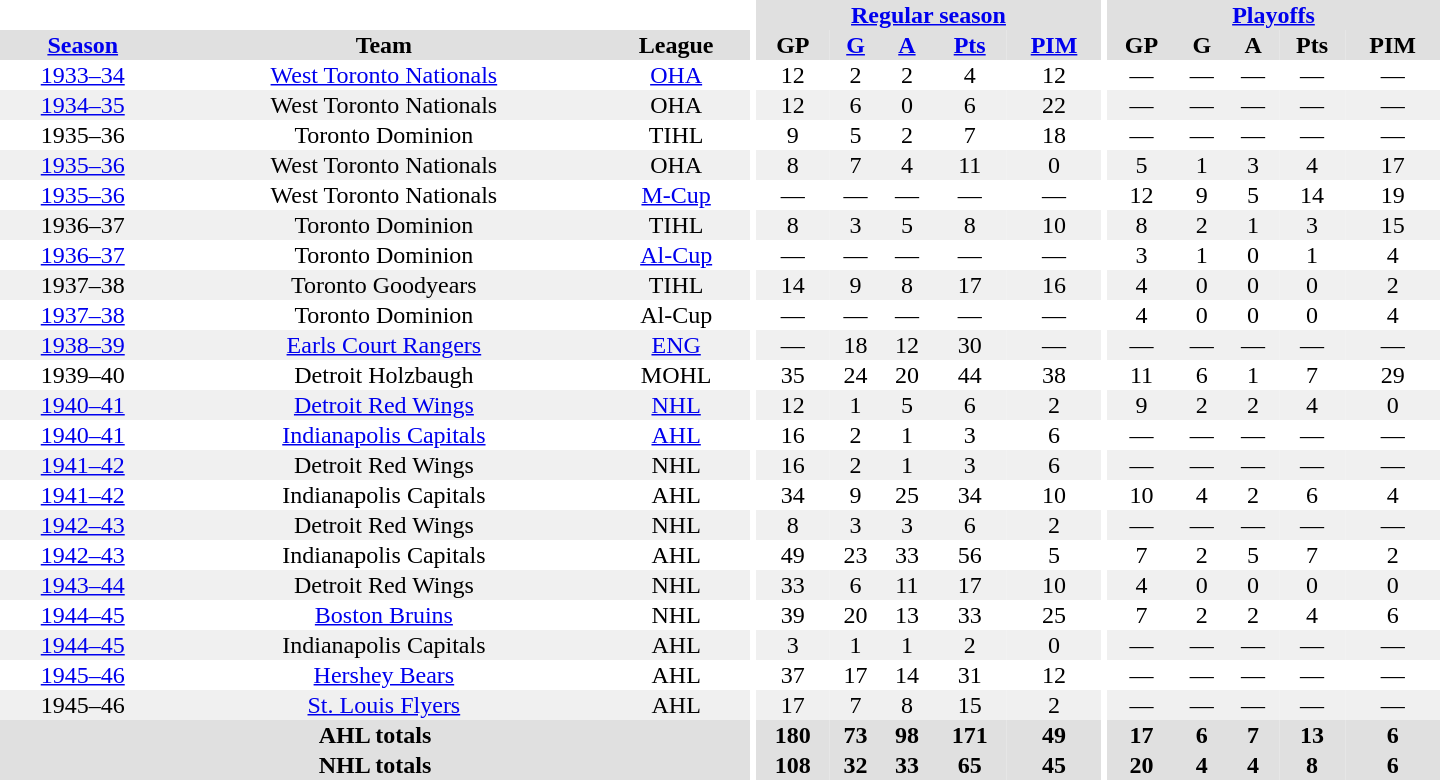<table border="0" cellpadding="1" cellspacing="0" style="text-align:center; width:60em">
<tr bgcolor="#e0e0e0">
<th colspan="3" bgcolor="#ffffff"></th>
<th rowspan="100" bgcolor="#ffffff"></th>
<th colspan="5"><a href='#'>Regular season</a></th>
<th rowspan="100" bgcolor="#ffffff"></th>
<th colspan="5"><a href='#'>Playoffs</a></th>
</tr>
<tr bgcolor="#e0e0e0">
<th><a href='#'>Season</a></th>
<th>Team</th>
<th>League</th>
<th>GP</th>
<th><a href='#'>G</a></th>
<th><a href='#'>A</a></th>
<th><a href='#'>Pts</a></th>
<th><a href='#'>PIM</a></th>
<th>GP</th>
<th>G</th>
<th>A</th>
<th>Pts</th>
<th>PIM</th>
</tr>
<tr>
<td><a href='#'>1933–34</a></td>
<td><a href='#'>West Toronto Nationals</a></td>
<td><a href='#'>OHA</a></td>
<td>12</td>
<td>2</td>
<td>2</td>
<td>4</td>
<td>12</td>
<td>—</td>
<td>—</td>
<td>—</td>
<td>—</td>
<td>—</td>
</tr>
<tr bgcolor="#f0f0f0">
<td><a href='#'>1934–35</a></td>
<td>West Toronto Nationals</td>
<td>OHA</td>
<td>12</td>
<td>6</td>
<td>0</td>
<td>6</td>
<td>22</td>
<td>—</td>
<td>—</td>
<td>—</td>
<td>—</td>
<td>—</td>
</tr>
<tr>
<td>1935–36</td>
<td>Toronto Dominion</td>
<td>TIHL</td>
<td>9</td>
<td>5</td>
<td>2</td>
<td>7</td>
<td>18</td>
<td>—</td>
<td>—</td>
<td>—</td>
<td>—</td>
<td>—</td>
</tr>
<tr bgcolor="#f0f0f0">
<td><a href='#'>1935–36</a></td>
<td>West Toronto Nationals</td>
<td>OHA</td>
<td>8</td>
<td>7</td>
<td>4</td>
<td>11</td>
<td>0</td>
<td>5</td>
<td>1</td>
<td>3</td>
<td>4</td>
<td>17</td>
</tr>
<tr>
<td><a href='#'>1935–36</a></td>
<td>West Toronto Nationals</td>
<td><a href='#'>M-Cup</a></td>
<td>—</td>
<td>—</td>
<td>—</td>
<td>—</td>
<td>—</td>
<td>12</td>
<td>9</td>
<td>5</td>
<td>14</td>
<td>19</td>
</tr>
<tr bgcolor="#f0f0f0">
<td>1936–37</td>
<td>Toronto Dominion</td>
<td>TIHL</td>
<td>8</td>
<td>3</td>
<td>5</td>
<td>8</td>
<td>10</td>
<td>8</td>
<td>2</td>
<td>1</td>
<td>3</td>
<td>15</td>
</tr>
<tr>
<td><a href='#'>1936–37</a></td>
<td>Toronto Dominion</td>
<td><a href='#'>Al-Cup</a></td>
<td>—</td>
<td>—</td>
<td>—</td>
<td>—</td>
<td>—</td>
<td>3</td>
<td>1</td>
<td>0</td>
<td>1</td>
<td>4</td>
</tr>
<tr bgcolor="#f0f0f0">
<td>1937–38</td>
<td>Toronto Goodyears</td>
<td>TIHL</td>
<td>14</td>
<td>9</td>
<td>8</td>
<td>17</td>
<td>16</td>
<td>4</td>
<td>0</td>
<td>0</td>
<td>0</td>
<td>2</td>
</tr>
<tr>
<td><a href='#'>1937–38</a></td>
<td>Toronto Dominion</td>
<td>Al-Cup</td>
<td>—</td>
<td>—</td>
<td>—</td>
<td>—</td>
<td>—</td>
<td>4</td>
<td>0</td>
<td>0</td>
<td>0</td>
<td>4</td>
</tr>
<tr bgcolor="#f0f0f0">
<td><a href='#'>1938–39</a></td>
<td><a href='#'>Earls Court Rangers</a></td>
<td><a href='#'>ENG</a></td>
<td>—</td>
<td>18</td>
<td>12</td>
<td>30</td>
<td>—</td>
<td>—</td>
<td>—</td>
<td>—</td>
<td>—</td>
<td>—</td>
</tr>
<tr>
<td>1939–40</td>
<td>Detroit Holzbaugh</td>
<td>MOHL</td>
<td>35</td>
<td>24</td>
<td>20</td>
<td>44</td>
<td>38</td>
<td>11</td>
<td>6</td>
<td>1</td>
<td>7</td>
<td>29</td>
</tr>
<tr bgcolor="#f0f0f0">
<td><a href='#'>1940–41</a></td>
<td><a href='#'>Detroit Red Wings</a></td>
<td><a href='#'>NHL</a></td>
<td>12</td>
<td>1</td>
<td>5</td>
<td>6</td>
<td>2</td>
<td>9</td>
<td>2</td>
<td>2</td>
<td>4</td>
<td>0</td>
</tr>
<tr>
<td><a href='#'>1940–41</a></td>
<td><a href='#'>Indianapolis Capitals</a></td>
<td><a href='#'>AHL</a></td>
<td>16</td>
<td>2</td>
<td>1</td>
<td>3</td>
<td>6</td>
<td>—</td>
<td>—</td>
<td>—</td>
<td>—</td>
<td>—</td>
</tr>
<tr bgcolor="#f0f0f0">
<td><a href='#'>1941–42</a></td>
<td>Detroit Red Wings</td>
<td>NHL</td>
<td>16</td>
<td>2</td>
<td>1</td>
<td>3</td>
<td>6</td>
<td>—</td>
<td>—</td>
<td>—</td>
<td>—</td>
<td>—</td>
</tr>
<tr>
<td><a href='#'>1941–42</a></td>
<td>Indianapolis Capitals</td>
<td>AHL</td>
<td>34</td>
<td>9</td>
<td>25</td>
<td>34</td>
<td>10</td>
<td>10</td>
<td>4</td>
<td>2</td>
<td>6</td>
<td>4</td>
</tr>
<tr bgcolor="#f0f0f0">
<td><a href='#'>1942–43</a></td>
<td>Detroit Red Wings</td>
<td>NHL</td>
<td>8</td>
<td>3</td>
<td>3</td>
<td>6</td>
<td>2</td>
<td>—</td>
<td>—</td>
<td>—</td>
<td>—</td>
<td>—</td>
</tr>
<tr>
<td><a href='#'>1942–43</a></td>
<td>Indianapolis Capitals</td>
<td>AHL</td>
<td>49</td>
<td>23</td>
<td>33</td>
<td>56</td>
<td>5</td>
<td>7</td>
<td>2</td>
<td>5</td>
<td>7</td>
<td>2</td>
</tr>
<tr bgcolor="#f0f0f0">
<td><a href='#'>1943–44</a></td>
<td>Detroit Red Wings</td>
<td>NHL</td>
<td>33</td>
<td>6</td>
<td>11</td>
<td>17</td>
<td>10</td>
<td>4</td>
<td>0</td>
<td>0</td>
<td>0</td>
<td>0</td>
</tr>
<tr>
<td><a href='#'>1944–45</a></td>
<td><a href='#'>Boston Bruins</a></td>
<td>NHL</td>
<td>39</td>
<td>20</td>
<td>13</td>
<td>33</td>
<td>25</td>
<td>7</td>
<td>2</td>
<td>2</td>
<td>4</td>
<td>6</td>
</tr>
<tr bgcolor="#f0f0f0">
<td><a href='#'>1944–45</a></td>
<td>Indianapolis Capitals</td>
<td>AHL</td>
<td>3</td>
<td>1</td>
<td>1</td>
<td>2</td>
<td>0</td>
<td>—</td>
<td>—</td>
<td>—</td>
<td>—</td>
<td>—</td>
</tr>
<tr>
<td><a href='#'>1945–46</a></td>
<td><a href='#'>Hershey Bears</a></td>
<td>AHL</td>
<td>37</td>
<td>17</td>
<td>14</td>
<td>31</td>
<td>12</td>
<td>—</td>
<td>—</td>
<td>—</td>
<td>—</td>
<td>—</td>
</tr>
<tr bgcolor="#f0f0f0">
<td>1945–46</td>
<td><a href='#'>St. Louis Flyers</a></td>
<td>AHL</td>
<td>17</td>
<td>7</td>
<td>8</td>
<td>15</td>
<td>2</td>
<td>—</td>
<td>—</td>
<td>—</td>
<td>—</td>
<td>—</td>
</tr>
<tr bgcolor="#e0e0e0">
<th colspan="3">AHL totals</th>
<th>180</th>
<th>73</th>
<th>98</th>
<th>171</th>
<th>49</th>
<th>17</th>
<th>6</th>
<th>7</th>
<th>13</th>
<th>6</th>
</tr>
<tr bgcolor="#e0e0e0">
<th colspan="3">NHL totals</th>
<th>108</th>
<th>32</th>
<th>33</th>
<th>65</th>
<th>45</th>
<th>20</th>
<th>4</th>
<th>4</th>
<th>8</th>
<th>6</th>
</tr>
</table>
